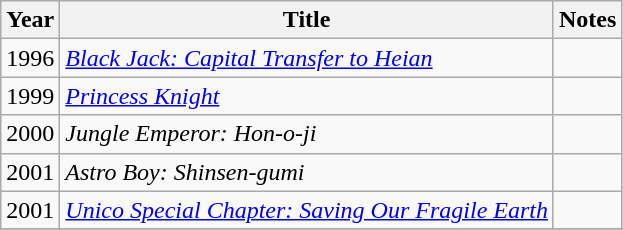<table class="wikitable">
<tr>
<th>Year</th>
<th>Title</th>
<th>Notes</th>
</tr>
<tr>
<td>1996</td>
<td><em><a href='#'>Black Jack: Capital Transfer to Heian</a></em></td>
<td></td>
</tr>
<tr>
<td>1999</td>
<td><em><a href='#'>Princess Knight</a></em></td>
<td></td>
</tr>
<tr>
<td>2000</td>
<td><em>Jungle Emperor: Hon-o-ji</em></td>
<td></td>
</tr>
<tr>
<td>2001</td>
<td><em>Astro Boy: Shinsen-gumi</em></td>
<td></td>
</tr>
<tr>
<td>2001</td>
<td><em><a href='#'>Unico Special Chapter: Saving Our Fragile Earth</a></em></td>
<td></td>
</tr>
<tr>
</tr>
</table>
